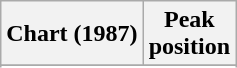<table class="wikitable sortable plainrowheaders" style="text-align:center;">
<tr>
<th>Chart (1987)</th>
<th>Peak <br>position</th>
</tr>
<tr>
</tr>
<tr>
</tr>
</table>
